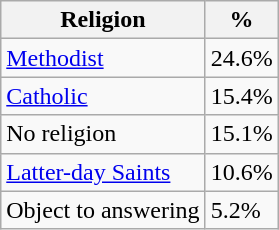<table class="wikitable">
<tr>
<th>Religion</th>
<th>%</th>
</tr>
<tr>
<td><a href='#'>Methodist</a></td>
<td>24.6%</td>
</tr>
<tr>
<td><a href='#'>Catholic</a></td>
<td>15.4%</td>
</tr>
<tr>
<td>No religion</td>
<td>15.1%</td>
</tr>
<tr>
<td><a href='#'>Latter-day Saints</a></td>
<td>10.6%</td>
</tr>
<tr>
<td>Object to answering</td>
<td>5.2%</td>
</tr>
</table>
